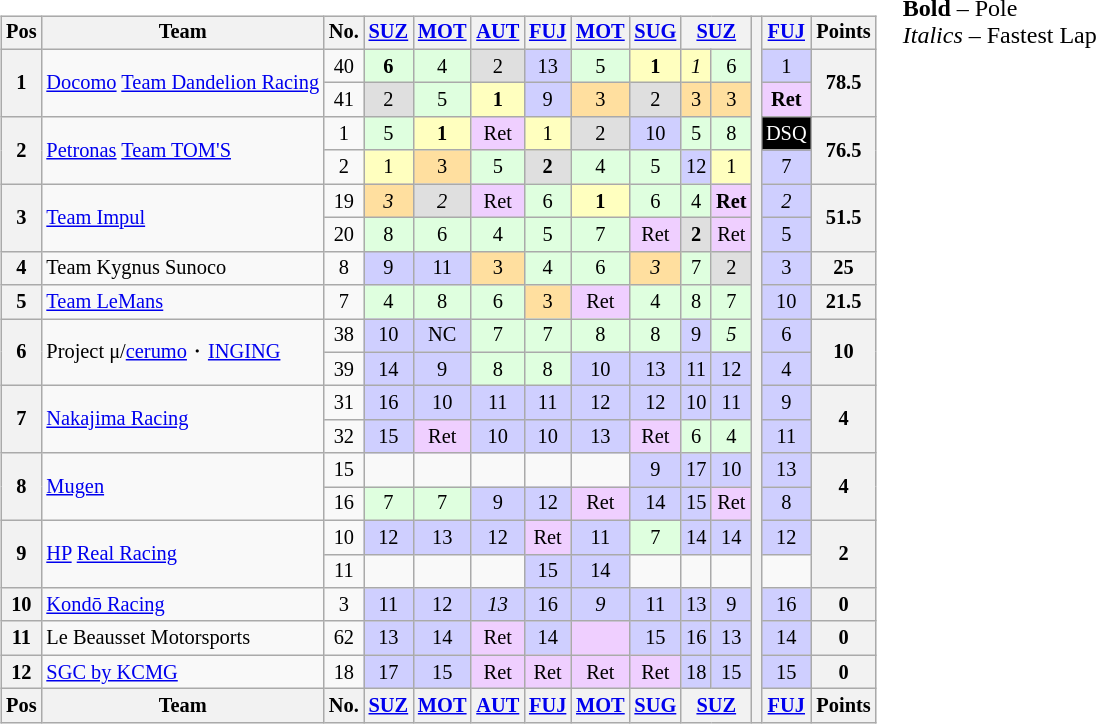<table>
<tr>
<td><br><table class="wikitable" style="font-size:85%; text-align:center">
<tr style="background:#f9f9f9" valign="top">
<th valign="middle">Pos</th>
<th valign="middle">Team</th>
<th valign="middle">No.</th>
<th><a href='#'>SUZ</a></th>
<th><a href='#'>MOT</a></th>
<th><a href='#'>AUT</a></th>
<th><a href='#'>FUJ</a></th>
<th><a href='#'>MOT</a></th>
<th><a href='#'>SUG</a></th>
<th colspan=2><a href='#'>SUZ</a></th>
<th rowspan=21></th>
<th><a href='#'>FUJ</a></th>
<th valign="middle">Points</th>
</tr>
<tr>
<th rowspan=2>1</th>
<td align="left" rowspan=2><a href='#'>Docomo</a> <a href='#'>Team Dandelion Racing</a></td>
<td>40</td>
<td style="background:#dfffdf;"><strong>6</strong></td>
<td style="background:#dfffdf;">4</td>
<td style="background:#dfdfdf;">2</td>
<td style="background:#cfcfff;">13</td>
<td style="background:#dfffdf;">5</td>
<td style="background:#ffffbf;"><strong>1</strong></td>
<td style="background:#ffffbf;"><em>1</em></td>
<td style="background:#dfffdf;">6</td>
<td style="background:#cfcfff;">1</td>
<th rowspan=2>78.5</th>
</tr>
<tr>
<td>41</td>
<td style="background:#dfdfdf;">2</td>
<td style="background:#dfffdf;">5</td>
<td style="background:#ffffbf;"><strong>1</strong></td>
<td style="background:#cfcfff;">9</td>
<td style="background:#ffdf9f;">3</td>
<td style="background:#dfdfdf;">2</td>
<td style="background:#ffdf9f;">3</td>
<td style="background:#ffdf9f;">3</td>
<td style="background:#efcfff;"><strong>Ret</strong></td>
</tr>
<tr>
<th rowspan=2>2</th>
<td align="left" rowspan=2><a href='#'>Petronas</a> <a href='#'>Team TOM'S</a></td>
<td>1</td>
<td style="background:#dfffdf;">5</td>
<td style="background:#ffffbf;"><strong>1</strong></td>
<td style="background:#efcfff;">Ret</td>
<td style="background:#ffffbf;">1</td>
<td style="background:#dfdfdf;">2</td>
<td style="background:#cfcfff;">10</td>
<td style="background:#dfffdf;">5</td>
<td style="background:#dfffdf;">8</td>
<td style="background:#000000; color:white;">DSQ</td>
<th rowspan=2>76.5</th>
</tr>
<tr>
<td>2</td>
<td style="background:#ffffbf;">1</td>
<td style="background:#ffdf9f;">3</td>
<td style="background:#dfffdf;">5</td>
<td style="background:#dfdfdf;"><strong>2</strong></td>
<td style="background:#dfffdf;">4</td>
<td style="background:#dfffdf;">5</td>
<td style="background:#cfcfff;">12</td>
<td style="background:#ffffbf;">1</td>
<td style="background:#cfcfff;">7</td>
</tr>
<tr>
<th rowspan=2>3</th>
<td align="left" rowspan=2><a href='#'>Team Impul</a></td>
<td>19</td>
<td style="background:#ffdf9f;"><em>3</em></td>
<td style="background:#dfdfdf;"><em>2</em></td>
<td style="background:#efcfff;">Ret</td>
<td style="background:#dfffdf;">6</td>
<td style="background:#ffffbf;"><strong>1</strong></td>
<td style="background:#dfffdf;">6</td>
<td style="background:#dfffdf;">4</td>
<td style="background:#efcfff;"><strong>Ret</strong></td>
<td style="background:#cfcfff;"><em>2</em></td>
<th rowspan=2>51.5</th>
</tr>
<tr>
<td>20</td>
<td style="background:#dfffdf;">8</td>
<td style="background:#dfffdf;">6</td>
<td style="background:#dfffdf;">4</td>
<td style="background:#dfffdf;">5</td>
<td style="background:#dfffdf;">7</td>
<td style="background:#efcfff;">Ret</td>
<td style="background:#dfdfdf;"><strong>2</strong></td>
<td style="background:#efcfff;">Ret</td>
<td style="background:#cfcfff;">5</td>
</tr>
<tr>
<th>4</th>
<td align="left">Team Kygnus Sunoco</td>
<td>8</td>
<td style="background:#cfcfff;">9</td>
<td style="background:#cfcfff;">11</td>
<td style="background:#ffdf9f;">3</td>
<td style="background:#dfffdf;">4</td>
<td style="background:#dfffdf;">6</td>
<td style="background:#ffdf9f;"><em>3</em></td>
<td style="background:#dfffdf;">7</td>
<td style="background:#dfdfdf;">2</td>
<td style="background:#cfcfff;">3</td>
<th>25</th>
</tr>
<tr>
<th>5</th>
<td align="left"><a href='#'>Team LeMans</a></td>
<td>7</td>
<td style="background:#dfffdf;">4</td>
<td style="background:#dfffdf;">8</td>
<td style="background:#dfffdf;">6</td>
<td style="background:#ffdf9f;">3</td>
<td style="background:#efcfff;">Ret</td>
<td style="background:#dfffdf;">4</td>
<td style="background:#dfffdf;">8</td>
<td style="background:#dfffdf;">7</td>
<td style="background:#cfcfff;">10</td>
<th>21.5</th>
</tr>
<tr>
<th rowspan=2>6</th>
<td align="left" rowspan=2>Project μ/<a href='#'>cerumo</a>・<a href='#'>INGING</a></td>
<td>38</td>
<td style="background:#cfcfff;">10</td>
<td style="background:#cfcfff;">NC</td>
<td style="background:#dfffdf;">7</td>
<td style="background:#dfffdf;">7</td>
<td style="background:#dfffdf;">8</td>
<td style="background:#dfffdf;">8</td>
<td style="background:#cfcfff;">9</td>
<td style="background:#dfffdf;"><em>5</em></td>
<td style="background:#cfcfff;">6</td>
<th rowspan=2>10</th>
</tr>
<tr>
<td>39</td>
<td style="background:#cfcfff;">14</td>
<td style="background:#cfcfff;">9</td>
<td style="background:#dfffdf;">8</td>
<td style="background:#dfffdf;">8</td>
<td style="background:#cfcfff;">10</td>
<td style="background:#cfcfff;">13</td>
<td style="background:#cfcfff;">11</td>
<td style="background:#cfcfff;">12</td>
<td style="background:#cfcfff;">4</td>
</tr>
<tr>
<th rowspan=2>7</th>
<td align="left" rowspan=2><a href='#'>Nakajima Racing</a></td>
<td>31</td>
<td style="background:#cfcfff;">16</td>
<td style="background:#cfcfff;">10</td>
<td style="background:#cfcfff;">11</td>
<td style="background:#cfcfff;">11</td>
<td style="background:#cfcfff;">12</td>
<td style="background:#cfcfff;">12</td>
<td style="background:#cfcfff;">10</td>
<td style="background:#cfcfff;">11</td>
<td style="background:#cfcfff;">9</td>
<th rowspan=2>4</th>
</tr>
<tr>
<td>32</td>
<td style="background:#cfcfff;">15</td>
<td style="background:#efcfff;">Ret</td>
<td style="background:#cfcfff;">10</td>
<td style="background:#cfcfff;">10</td>
<td style="background:#cfcfff;">13</td>
<td style="background:#efcfff;">Ret</td>
<td style="background:#dfffdf;">6</td>
<td style="background:#dfffdf;">4</td>
<td style="background:#cfcfff;">11</td>
</tr>
<tr>
<th rowspan=2>8</th>
<td align="left" rowspan=2><a href='#'>Mugen</a></td>
<td>15</td>
<td></td>
<td></td>
<td></td>
<td></td>
<td></td>
<td style="background:#cfcfff;">9</td>
<td style="background:#cfcfff;">17</td>
<td style="background:#cfcfff;">10</td>
<td style="background:#cfcfff;">13</td>
<th rowspan=2>4</th>
</tr>
<tr>
<td>16</td>
<td style="background:#dfffdf;">7</td>
<td style="background:#dfffdf;">7</td>
<td style="background:#cfcfff;">9</td>
<td style="background:#cfcfff;">12</td>
<td style="background:#efcfff;">Ret</td>
<td style="background:#cfcfff;">14</td>
<td style="background:#cfcfff;">15</td>
<td style="background:#efcfff;">Ret</td>
<td style="background:#cfcfff;">8</td>
</tr>
<tr>
<th rowspan=2>9</th>
<td align="left" rowspan=2><a href='#'>HP</a> <a href='#'>Real Racing</a></td>
<td>10</td>
<td style="background:#cfcfff;">12</td>
<td style="background:#cfcfff;">13</td>
<td style="background:#cfcfff;">12</td>
<td style="background:#efcfff;">Ret</td>
<td style="background:#cfcfff;">11</td>
<td style="background:#dfffdf;">7</td>
<td style="background:#cfcfff;">14</td>
<td style="background:#cfcfff;">14</td>
<td style="background:#cfcfff;">12</td>
<th rowspan=2>2</th>
</tr>
<tr>
<td>11</td>
<td></td>
<td></td>
<td></td>
<td style="background:#cfcfff;">15</td>
<td style="background:#cfcfff;">14</td>
<td></td>
<td></td>
<td></td>
<td></td>
</tr>
<tr>
<th>10</th>
<td align="left"><a href='#'>Kondō Racing</a></td>
<td>3</td>
<td style="background:#cfcfff;">11</td>
<td style="background:#cfcfff;">12</td>
<td style="background:#cfcfff;"><em>13</em></td>
<td style="background:#cfcfff;">16</td>
<td style="background:#cfcfff;"><em>9</em></td>
<td style="background:#cfcfff;">11</td>
<td style="background:#cfcfff;">13</td>
<td style="background:#cfcfff;">9</td>
<td style="background:#cfcfff;">16</td>
<th>0</th>
</tr>
<tr>
<th>11</th>
<td align="left">Le Beausset Motorsports</td>
<td>62</td>
<td style="background:#cfcfff;">13</td>
<td style="background:#cfcfff;">14</td>
<td style="background:#efcfff;">Ret</td>
<td style="background:#cfcfff;">14</td>
<td style="background:#efcfff;"></td>
<td style="background:#cfcfff;">15</td>
<td style="background:#cfcfff;">16</td>
<td style="background:#cfcfff;">13</td>
<td style="background:#cfcfff;">14</td>
<th>0</th>
</tr>
<tr>
<th>12</th>
<td align="left"><a href='#'>SGC by KCMG</a></td>
<td>18</td>
<td style="background:#cfcfff;">17</td>
<td style="background:#cfcfff;">15</td>
<td style="background:#efcfff;">Ret</td>
<td style="background:#efcfff;">Ret</td>
<td style="background:#efcfff;">Ret</td>
<td style="background:#efcfff;">Ret</td>
<td style="background:#cfcfff;">18</td>
<td style="background:#cfcfff;">15</td>
<td style="background:#cfcfff;">15</td>
<th>0</th>
</tr>
<tr>
<th valign="middle">Pos</th>
<th valign="middle">Team</th>
<th valign="middle">No.</th>
<th><a href='#'>SUZ</a></th>
<th><a href='#'>MOT</a></th>
<th><a href='#'>AUT</a></th>
<th><a href='#'>FUJ</a></th>
<th><a href='#'>MOT</a></th>
<th><a href='#'>SUG</a></th>
<th colspan=2><a href='#'>SUZ</a></th>
<th><a href='#'>FUJ</a></th>
<th valign="middle">Points</th>
</tr>
</table>
</td>
<td valign="top"><br>
<span><strong>Bold</strong> – Pole<br>
<em>Italics</em> – Fastest Lap</span></td>
</tr>
</table>
